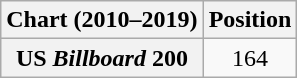<table class="wikitable plainrowheaders" style="text-align:center">
<tr>
<th scope="col">Chart (2010–2019)</th>
<th scope="col">Position</th>
</tr>
<tr>
<th scope="row">US <em>Billboard</em> 200</th>
<td>164</td>
</tr>
</table>
